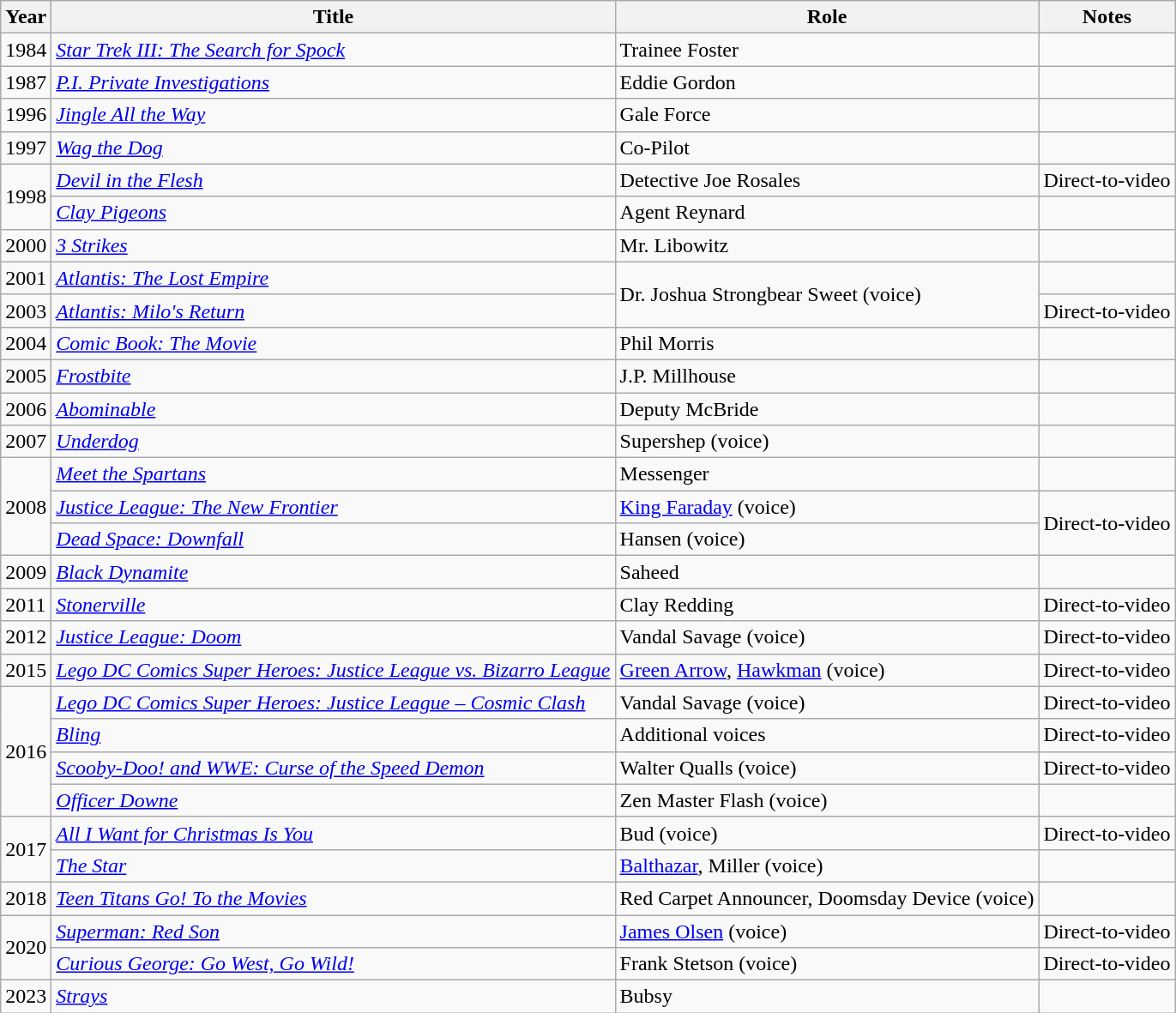<table class="wikitable sortable">
<tr>
<th>Year</th>
<th>Title</th>
<th>Role</th>
<th class="unsortable">Notes</th>
</tr>
<tr>
<td>1984</td>
<td><em><a href='#'>Star Trek III: The Search for Spock</a></em></td>
<td>Trainee Foster</td>
<td></td>
</tr>
<tr>
<td>1987</td>
<td><em><a href='#'>P.I. Private Investigations</a></em></td>
<td>Eddie Gordon</td>
<td></td>
</tr>
<tr>
<td>1996</td>
<td><em><a href='#'>Jingle All the Way</a></em></td>
<td>Gale Force</td>
<td></td>
</tr>
<tr>
<td>1997</td>
<td><em><a href='#'>Wag the Dog</a></em></td>
<td>Co-Pilot</td>
<td></td>
</tr>
<tr>
<td rowspan="2">1998</td>
<td><em><a href='#'>Devil in the Flesh</a></em></td>
<td>Detective Joe Rosales</td>
<td>Direct-to-video</td>
</tr>
<tr>
<td><em><a href='#'>Clay Pigeons</a></em></td>
<td>Agent Reynard</td>
<td></td>
</tr>
<tr>
<td>2000</td>
<td><em><a href='#'>3 Strikes</a></em></td>
<td>Mr. Libowitz</td>
<td></td>
</tr>
<tr>
<td>2001</td>
<td><em><a href='#'>Atlantis: The Lost Empire</a></em></td>
<td rowspan="2">Dr. Joshua Strongbear Sweet (voice)</td>
<td></td>
</tr>
<tr>
<td>2003</td>
<td><em><a href='#'>Atlantis: Milo's Return</a></em></td>
<td>Direct-to-video</td>
</tr>
<tr>
<td>2004</td>
<td><em><a href='#'>Comic Book: The Movie</a></em></td>
<td>Phil Morris</td>
<td></td>
</tr>
<tr>
<td>2005</td>
<td><em><a href='#'>Frostbite</a></em></td>
<td>J.P. Millhouse</td>
<td></td>
</tr>
<tr>
<td>2006</td>
<td><em><a href='#'>Abominable</a></em></td>
<td>Deputy McBride</td>
<td></td>
</tr>
<tr>
<td>2007</td>
<td><em><a href='#'>Underdog</a></em></td>
<td>Supershep (voice)</td>
<td></td>
</tr>
<tr>
<td rowspan="3">2008</td>
<td><em><a href='#'>Meet the Spartans</a></em></td>
<td>Messenger</td>
<td></td>
</tr>
<tr>
<td><em><a href='#'>Justice League: The New Frontier</a></em></td>
<td><a href='#'>King Faraday</a> (voice)</td>
<td rowspan="2">Direct-to-video</td>
</tr>
<tr>
<td><em><a href='#'>Dead Space: Downfall</a></em></td>
<td>Hansen (voice)</td>
</tr>
<tr>
<td>2009</td>
<td><em><a href='#'>Black Dynamite</a></em></td>
<td>Saheed</td>
<td></td>
</tr>
<tr>
<td>2011</td>
<td><em><a href='#'>Stonerville</a></em></td>
<td>Clay Redding</td>
<td>Direct-to-video</td>
</tr>
<tr>
<td>2012</td>
<td><em><a href='#'>Justice League: Doom</a></em></td>
<td>Vandal Savage (voice)</td>
<td>Direct-to-video</td>
</tr>
<tr>
<td>2015</td>
<td><em><a href='#'>Lego DC Comics Super Heroes: Justice League vs. Bizarro League</a></em></td>
<td><a href='#'>Green Arrow</a>, <a href='#'>Hawkman</a> (voice)</td>
<td>Direct-to-video</td>
</tr>
<tr>
<td rowspan="4">2016</td>
<td><em><a href='#'>Lego DC Comics Super Heroes: Justice League &ndash; Cosmic Clash</a></em></td>
<td>Vandal Savage (voice)</td>
<td>Direct-to-video</td>
</tr>
<tr>
<td><em><a href='#'>Bling</a></em></td>
<td>Additional voices</td>
<td>Direct-to-video</td>
</tr>
<tr>
<td><em><a href='#'>Scooby-Doo! and WWE: Curse of the Speed Demon</a></em></td>
<td>Walter Qualls (voice)</td>
<td>Direct-to-video</td>
</tr>
<tr>
<td><em><a href='#'>Officer Downe</a></em></td>
<td>Zen Master Flash (voice)</td>
<td></td>
</tr>
<tr>
<td rowspan="2">2017</td>
<td><em><a href='#'>All I Want for Christmas Is You</a></em></td>
<td>Bud (voice)</td>
<td>Direct-to-video</td>
</tr>
<tr>
<td><em><a href='#'>The Star</a></em></td>
<td><a href='#'>Balthazar</a>, Miller (voice)</td>
<td></td>
</tr>
<tr>
<td>2018</td>
<td><em><a href='#'>Teen Titans Go! To the Movies</a></em></td>
<td>Red Carpet Announcer, Doomsday Device (voice)</td>
<td></td>
</tr>
<tr>
<td rowspan="2">2020</td>
<td><em><a href='#'>Superman: Red Son </a></em></td>
<td><a href='#'>James Olsen</a> (voice)</td>
<td>Direct-to-video</td>
</tr>
<tr>
<td><em><a href='#'>Curious George: Go West, Go Wild!</a></em></td>
<td>Frank Stetson (voice)</td>
<td>Direct-to-video</td>
</tr>
<tr>
<td>2023</td>
<td><em><a href='#'>Strays</a></em></td>
<td>Bubsy</td>
<td></td>
</tr>
</table>
